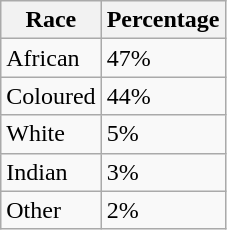<table class="wikitable">
<tr>
<th>Race</th>
<th>Percentage</th>
</tr>
<tr>
<td>African</td>
<td>47%</td>
</tr>
<tr>
<td>Coloured</td>
<td>44%</td>
</tr>
<tr>
<td>White</td>
<td>5%</td>
</tr>
<tr>
<td>Indian</td>
<td>3%</td>
</tr>
<tr>
<td>Other</td>
<td>2%</td>
</tr>
</table>
